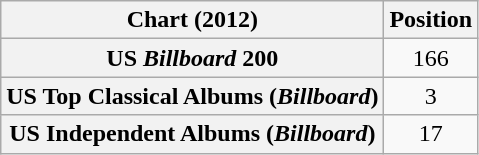<table class="wikitable sortable plainrowheaders" style="text-align:center">
<tr>
<th scope="col">Chart (2012)</th>
<th scope="col">Position</th>
</tr>
<tr>
<th scope="row">US <em>Billboard</em> 200</th>
<td>166</td>
</tr>
<tr>
<th scope="row">US Top Classical Albums (<em>Billboard</em>)</th>
<td>3</td>
</tr>
<tr>
<th scope="row">US Independent Albums (<em>Billboard</em>)</th>
<td>17</td>
</tr>
</table>
